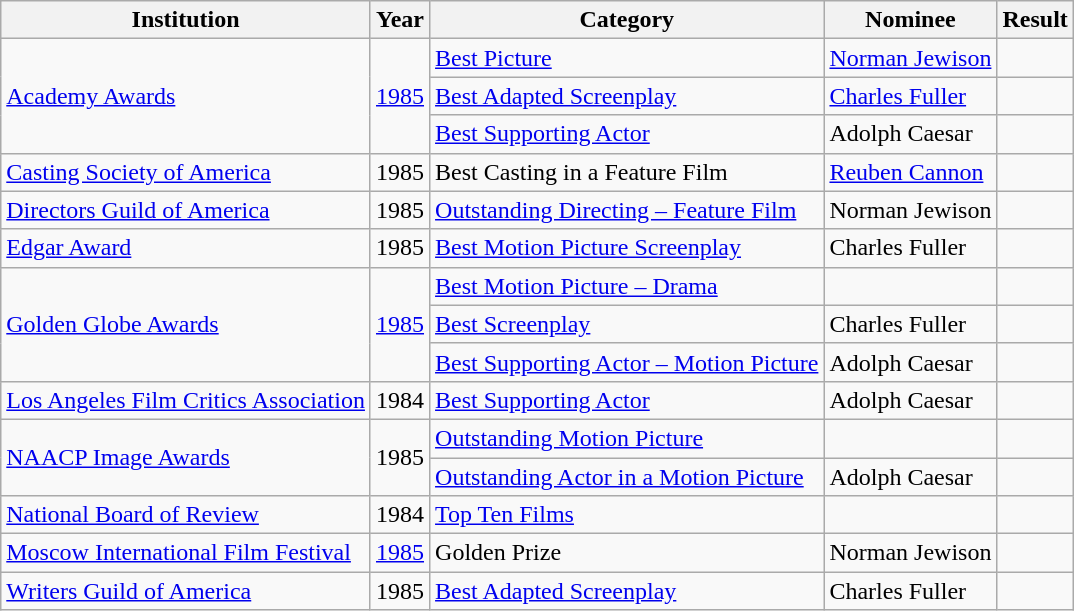<table class="wikitable">
<tr>
<th>Institution</th>
<th>Year</th>
<th>Category</th>
<th>Nominee</th>
<th>Result</th>
</tr>
<tr>
<td rowspan="3"><a href='#'>Academy Awards</a></td>
<td rowspan="3"><a href='#'>1985</a></td>
<td><a href='#'>Best Picture</a></td>
<td><a href='#'>Norman Jewison</a></td>
<td></td>
</tr>
<tr>
<td><a href='#'>Best Adapted Screenplay</a></td>
<td><a href='#'>Charles Fuller</a></td>
<td></td>
</tr>
<tr>
<td><a href='#'>Best Supporting Actor</a></td>
<td>Adolph Caesar</td>
<td></td>
</tr>
<tr>
<td><a href='#'>Casting Society of America</a></td>
<td>1985</td>
<td>Best Casting in a Feature Film</td>
<td><a href='#'>Reuben Cannon</a></td>
<td></td>
</tr>
<tr>
<td><a href='#'>Directors Guild of America</a></td>
<td>1985</td>
<td><a href='#'>Outstanding Directing – Feature Film</a></td>
<td>Norman Jewison</td>
<td></td>
</tr>
<tr>
<td><a href='#'>Edgar Award</a></td>
<td>1985</td>
<td><a href='#'>Best Motion Picture Screenplay</a></td>
<td>Charles Fuller</td>
<td></td>
</tr>
<tr>
<td rowspan="3"><a href='#'>Golden Globe Awards</a></td>
<td rowspan="3"><a href='#'>1985</a></td>
<td><a href='#'>Best Motion Picture – Drama</a></td>
<td></td>
<td></td>
</tr>
<tr>
<td><a href='#'>Best Screenplay</a></td>
<td>Charles Fuller</td>
<td></td>
</tr>
<tr>
<td><a href='#'>Best Supporting Actor – Motion Picture</a></td>
<td>Adolph Caesar</td>
<td></td>
</tr>
<tr>
<td><a href='#'>Los Angeles Film Critics Association</a></td>
<td>1984</td>
<td><a href='#'>Best Supporting Actor</a></td>
<td>Adolph Caesar</td>
<td></td>
</tr>
<tr>
<td rowspan="2"><a href='#'>NAACP Image Awards</a></td>
<td rowspan="2">1985</td>
<td><a href='#'>Outstanding Motion Picture</a></td>
<td></td>
<td></td>
</tr>
<tr>
<td><a href='#'>Outstanding Actor in a Motion Picture</a></td>
<td>Adolph Caesar</td>
<td></td>
</tr>
<tr>
<td><a href='#'>National Board of Review</a></td>
<td>1984</td>
<td><a href='#'>Top Ten Films</a></td>
<td></td>
<td></td>
</tr>
<tr>
<td><a href='#'>Moscow International Film Festival</a></td>
<td><a href='#'>1985</a></td>
<td>Golden Prize</td>
<td>Norman Jewison</td>
<td></td>
</tr>
<tr>
<td><a href='#'>Writers Guild of America</a></td>
<td>1985</td>
<td><a href='#'>Best Adapted Screenplay</a></td>
<td>Charles Fuller</td>
<td></td>
</tr>
</table>
